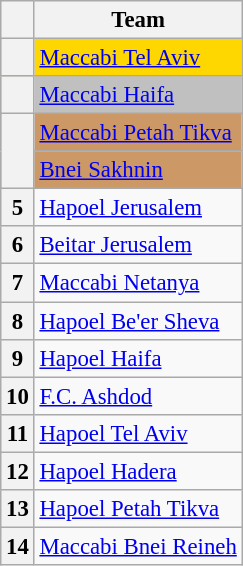<table class="wikitable" style="font-size: 95%; text-align: left;">
<tr>
<th></th>
<th>Team</th>
</tr>
<tr bgcolor=gold>
<th></th>
<td><a href='#'>Maccabi Tel Aviv</a></td>
</tr>
<tr bgcolor=silver>
<th></th>
<td><a href='#'>Maccabi Haifa</a></td>
</tr>
<tr bgcolor=CC9966>
<th rowspan=2></th>
<td><a href='#'>Maccabi Petah Tikva</a></td>
</tr>
<tr bgcolor=CC9966>
<td><a href='#'>Bnei Sakhnin</a></td>
</tr>
<tr>
<th>5</th>
<td><a href='#'>Hapoel Jerusalem</a></td>
</tr>
<tr>
<th>6</th>
<td><a href='#'>Beitar Jerusalem</a></td>
</tr>
<tr>
<th>7</th>
<td><a href='#'>Maccabi Netanya</a></td>
</tr>
<tr>
<th>8</th>
<td><a href='#'>Hapoel Be'er Sheva</a></td>
</tr>
<tr>
<th>9</th>
<td><a href='#'>Hapoel Haifa</a></td>
</tr>
<tr>
<th>10</th>
<td><a href='#'>F.C. Ashdod</a></td>
</tr>
<tr>
<th>11</th>
<td><a href='#'>Hapoel Tel Aviv</a></td>
</tr>
<tr>
<th>12</th>
<td><a href='#'>Hapoel Hadera</a></td>
</tr>
<tr>
<th>13</th>
<td><a href='#'>Hapoel Petah Tikva</a></td>
</tr>
<tr>
<th>14</th>
<td><a href='#'>Maccabi Bnei Reineh</a></td>
</tr>
</table>
